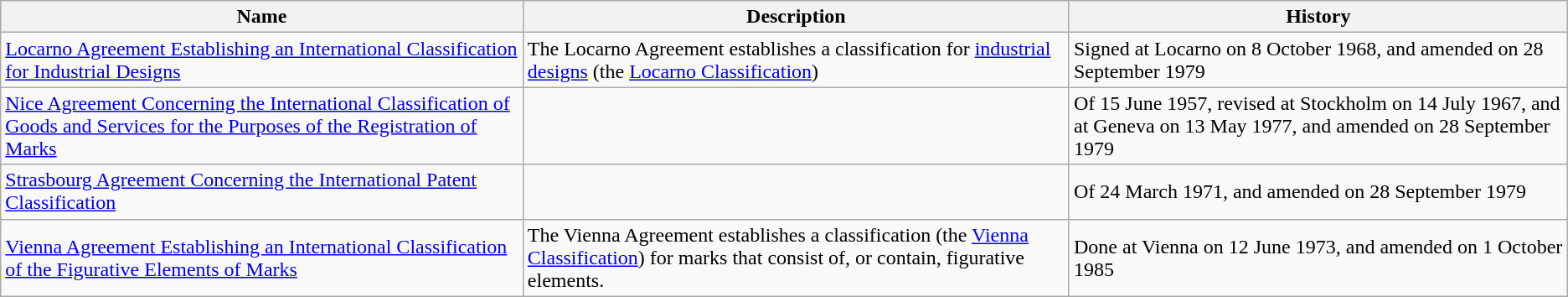<table class="wikitable">
<tr>
<th>Name</th>
<th>Description</th>
<th>History</th>
</tr>
<tr>
<td><a href='#'>Locarno Agreement Establishing an International Classification for Industrial Designs</a></td>
<td>The Locarno Agreement establishes a classification for <a href='#'>industrial designs</a> (the <a href='#'>Locarno Classification</a>)</td>
<td>Signed at Locarno on 8 October 1968, and amended on 28 September 1979</td>
</tr>
<tr>
<td><a href='#'>Nice Agreement Concerning the International Classification of Goods and Services for the Purposes of the Registration of Marks</a></td>
<td></td>
<td>Of 15 June 1957, revised at Stockholm on 14 July 1967, and at Geneva on 13 May 1977, and amended on 28 September 1979</td>
</tr>
<tr>
<td><a href='#'>Strasbourg Agreement Concerning the International Patent Classification</a></td>
<td></td>
<td>Of 24 March 1971, and amended on 28 September 1979</td>
</tr>
<tr>
<td><a href='#'>Vienna Agreement Establishing an International Classification of the Figurative Elements of Marks</a></td>
<td>The Vienna Agreement establishes a classification (the <a href='#'>Vienna Classification</a>) for marks that consist of, or contain, figurative elements.</td>
<td>Done at Vienna on 12 June 1973, and amended on 1 October 1985</td>
</tr>
</table>
